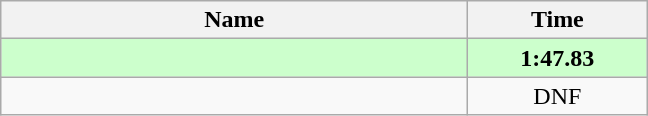<table class="wikitable" style="text-align:center;">
<tr>
<th style="width:19em">Name</th>
<th style="width:7em">Time</th>
</tr>
<tr bgcolor=ccffcc>
<td align=left><strong></strong></td>
<td><strong>1:47.83</strong></td>
</tr>
<tr>
<td align=left></td>
<td>DNF</td>
</tr>
</table>
